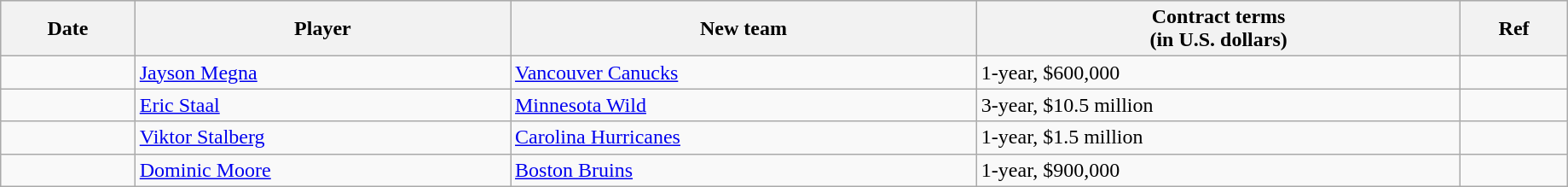<table class="wikitable" width=97%>
<tr style="background:#ddd;">
<th>Date</th>
<th>Player</th>
<th>New team</th>
<th>Contract terms<br>(in U.S. dollars)</th>
<th>Ref</th>
</tr>
<tr>
<td></td>
<td><a href='#'>Jayson Megna</a></td>
<td><a href='#'>Vancouver Canucks</a></td>
<td>1-year, $600,000</td>
<td></td>
</tr>
<tr>
<td></td>
<td><a href='#'>Eric Staal</a></td>
<td><a href='#'>Minnesota Wild</a></td>
<td>3-year, $10.5 million</td>
<td></td>
</tr>
<tr>
<td></td>
<td><a href='#'>Viktor Stalberg</a></td>
<td><a href='#'>Carolina Hurricanes</a></td>
<td>1-year, $1.5 million</td>
<td></td>
</tr>
<tr>
<td></td>
<td><a href='#'>Dominic Moore</a></td>
<td><a href='#'>Boston Bruins</a></td>
<td>1-year, $900,000</td>
<td></td>
</tr>
</table>
